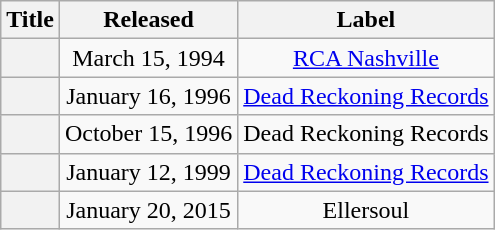<table class="wikitable plainrowheaders" style="text-align:center;">
<tr>
<th>Title</th>
<th>Released</th>
<th>Label</th>
</tr>
<tr>
<th scope="row"><br></th>
<td>March 15, 1994</td>
<td><a href='#'>RCA Nashville</a></td>
</tr>
<tr>
<th scope="row"><br></th>
<td>January 16, 1996</td>
<td><a href='#'>Dead Reckoning Records</a></td>
</tr>
<tr>
<th scope="row"><br></th>
<td>October 15, 1996</td>
<td>Dead Reckoning Records</td>
</tr>
<tr>
<th scope="row"><br></th>
<td>January 12, 1999</td>
<td><a href='#'>Dead Reckoning Records</a></td>
</tr>
<tr>
<th scope="row"><br></th>
<td>January 20, 2015</td>
<td>Ellersoul</td>
</tr>
</table>
